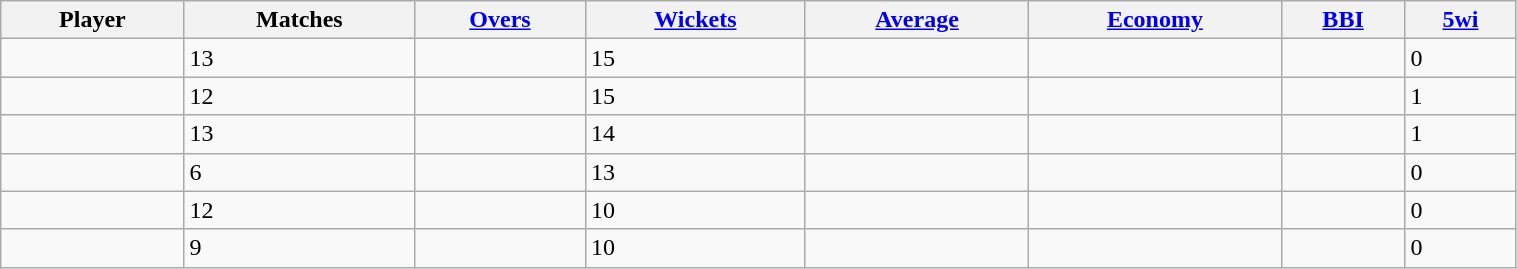<table class="wikitable sortable" style="width:80%;">
<tr>
<th>Player</th>
<th>Matches</th>
<th><a href='#'>Overs</a></th>
<th><a href='#'>Wickets</a></th>
<th><a href='#'>Average</a></th>
<th><a href='#'>Economy</a></th>
<th><a href='#'>BBI</a></th>
<th><a href='#'>5wi</a></th>
</tr>
<tr>
<td></td>
<td>13</td>
<td></td>
<td>15</td>
<td></td>
<td></td>
<td></td>
<td>0</td>
</tr>
<tr>
<td></td>
<td>12</td>
<td></td>
<td>15</td>
<td></td>
<td></td>
<td></td>
<td>1</td>
</tr>
<tr>
<td></td>
<td>13</td>
<td></td>
<td>14</td>
<td></td>
<td></td>
<td></td>
<td>1</td>
</tr>
<tr>
<td></td>
<td>6</td>
<td></td>
<td>13</td>
<td></td>
<td></td>
<td></td>
<td>0</td>
</tr>
<tr>
<td></td>
<td>12</td>
<td></td>
<td>10</td>
<td></td>
<td></td>
<td></td>
<td>0</td>
</tr>
<tr>
<td></td>
<td>9</td>
<td></td>
<td>10</td>
<td></td>
<td></td>
<td></td>
<td>0</td>
</tr>
</table>
